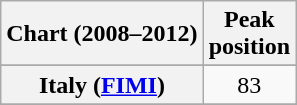<table class="wikitable sortable plainrowheaders" style="text-align:center">
<tr>
<th scope="col">Chart (2008–2012)</th>
<th scope="col">Peak<br>position</th>
</tr>
<tr>
</tr>
<tr>
</tr>
<tr>
</tr>
<tr>
</tr>
<tr>
</tr>
<tr>
<th scope="row">Italy (<a href='#'>FIMI</a>)</th>
<td>83</td>
</tr>
<tr>
</tr>
<tr>
</tr>
<tr>
</tr>
<tr>
</tr>
<tr>
</tr>
<tr>
</tr>
<tr>
</tr>
</table>
